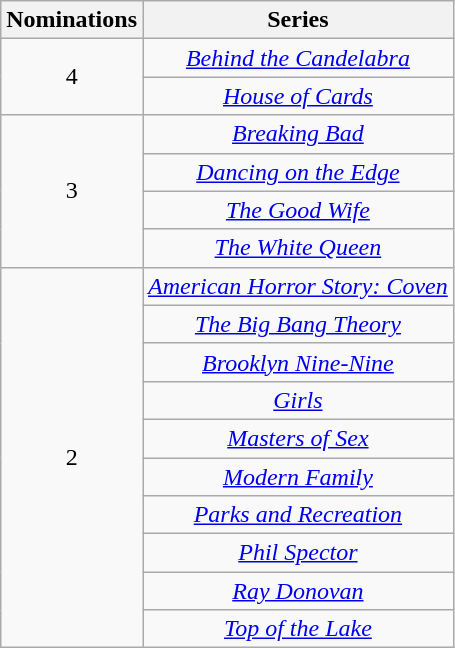<table class="wikitable" style="text-align: center">
<tr>
<th scope="col" width="55">Nominations</th>
<th scope="col" align="center">Series</th>
</tr>
<tr>
<td rowspan=2 style="text-align:center">4</td>
<td><em><a href='#'>Behind the Candelabra</a></em></td>
</tr>
<tr>
<td><em><a href='#'>House of Cards</a></em></td>
</tr>
<tr>
<td rowspan=4 style="text-align:center">3</td>
<td><em><a href='#'>Breaking Bad</a></em></td>
</tr>
<tr>
<td><em><a href='#'>Dancing on the Edge</a></em></td>
</tr>
<tr>
<td><em><a href='#'>The Good Wife</a></em></td>
</tr>
<tr>
<td><em><a href='#'>The White Queen</a></em></td>
</tr>
<tr>
<td rowspan=10 style="text-align:center">2</td>
<td><em><a href='#'>American Horror Story: Coven</a></em></td>
</tr>
<tr>
<td><em><a href='#'>The Big Bang Theory</a></em></td>
</tr>
<tr>
<td><em><a href='#'>Brooklyn Nine-Nine</a></em></td>
</tr>
<tr>
<td><em><a href='#'>Girls</a></em></td>
</tr>
<tr>
<td><em><a href='#'>Masters of Sex</a></em></td>
</tr>
<tr>
<td><em><a href='#'>Modern Family</a></em></td>
</tr>
<tr>
<td><em><a href='#'>Parks and Recreation</a></em></td>
</tr>
<tr>
<td><em><a href='#'>Phil Spector</a></em></td>
</tr>
<tr>
<td><em><a href='#'>Ray Donovan</a></em></td>
</tr>
<tr>
<td><em><a href='#'>Top of the Lake</a></em></td>
</tr>
</table>
